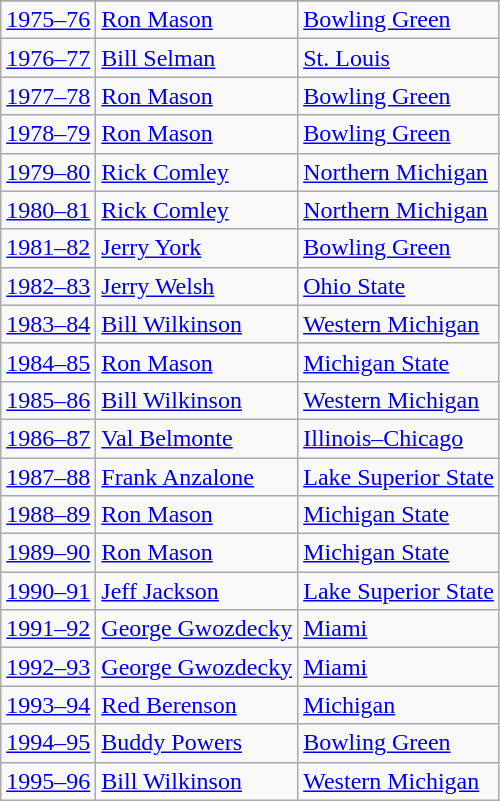<table class="wikitable sortable">
<tr>
</tr>
<tr>
<td><a href='#'>1975–76</a></td>
<td><a href='#'>Ron Mason</a></td>
<td><a href='#'>Bowling Green</a></td>
</tr>
<tr>
<td><a href='#'>1976–77</a></td>
<td><a href='#'>Bill Selman</a></td>
<td><a href='#'>St. Louis</a></td>
</tr>
<tr>
<td><a href='#'>1977–78</a></td>
<td><a href='#'>Ron Mason</a></td>
<td><a href='#'>Bowling Green</a></td>
</tr>
<tr>
<td><a href='#'>1978–79</a></td>
<td><a href='#'>Ron Mason</a></td>
<td><a href='#'>Bowling Green</a></td>
</tr>
<tr>
<td><a href='#'>1979–80</a></td>
<td><a href='#'>Rick Comley</a></td>
<td><a href='#'>Northern Michigan</a></td>
</tr>
<tr>
<td><a href='#'>1980–81</a></td>
<td><a href='#'>Rick Comley</a></td>
<td><a href='#'>Northern Michigan</a></td>
</tr>
<tr>
<td><a href='#'>1981–82</a></td>
<td><a href='#'>Jerry York</a></td>
<td><a href='#'>Bowling Green</a></td>
</tr>
<tr>
<td><a href='#'>1982–83</a></td>
<td><a href='#'>Jerry Welsh</a></td>
<td><a href='#'>Ohio State</a></td>
</tr>
<tr>
<td><a href='#'>1983–84</a></td>
<td><a href='#'>Bill Wilkinson</a></td>
<td><a href='#'>Western Michigan</a></td>
</tr>
<tr>
<td><a href='#'>1984–85</a></td>
<td><a href='#'>Ron Mason</a></td>
<td><a href='#'>Michigan State</a></td>
</tr>
<tr>
<td><a href='#'>1985–86</a></td>
<td><a href='#'>Bill Wilkinson</a></td>
<td><a href='#'>Western Michigan</a></td>
</tr>
<tr>
<td><a href='#'>1986–87</a></td>
<td><a href='#'>Val Belmonte</a></td>
<td><a href='#'>Illinois–Chicago</a></td>
</tr>
<tr>
<td><a href='#'>1987–88</a></td>
<td><a href='#'>Frank Anzalone</a></td>
<td><a href='#'>Lake Superior State</a></td>
</tr>
<tr>
<td><a href='#'>1988–89</a></td>
<td><a href='#'>Ron Mason</a></td>
<td><a href='#'>Michigan State</a></td>
</tr>
<tr>
<td><a href='#'>1989–90</a></td>
<td><a href='#'>Ron Mason</a></td>
<td><a href='#'>Michigan State</a></td>
</tr>
<tr>
<td><a href='#'>1990–91</a></td>
<td><a href='#'>Jeff Jackson</a></td>
<td><a href='#'>Lake Superior State</a></td>
</tr>
<tr>
<td><a href='#'>1991–92</a></td>
<td><a href='#'>George Gwozdecky</a></td>
<td><a href='#'>Miami</a></td>
</tr>
<tr>
<td><a href='#'>1992–93</a></td>
<td><a href='#'>George Gwozdecky</a></td>
<td><a href='#'>Miami</a></td>
</tr>
<tr>
<td><a href='#'>1993–94</a></td>
<td><a href='#'>Red Berenson</a></td>
<td><a href='#'>Michigan</a></td>
</tr>
<tr>
<td><a href='#'>1994–95</a></td>
<td><a href='#'>Buddy Powers</a></td>
<td><a href='#'>Bowling Green</a></td>
</tr>
<tr>
<td><a href='#'>1995–96</a></td>
<td><a href='#'>Bill Wilkinson</a></td>
<td><a href='#'>Western Michigan</a></td>
</tr>
</table>
